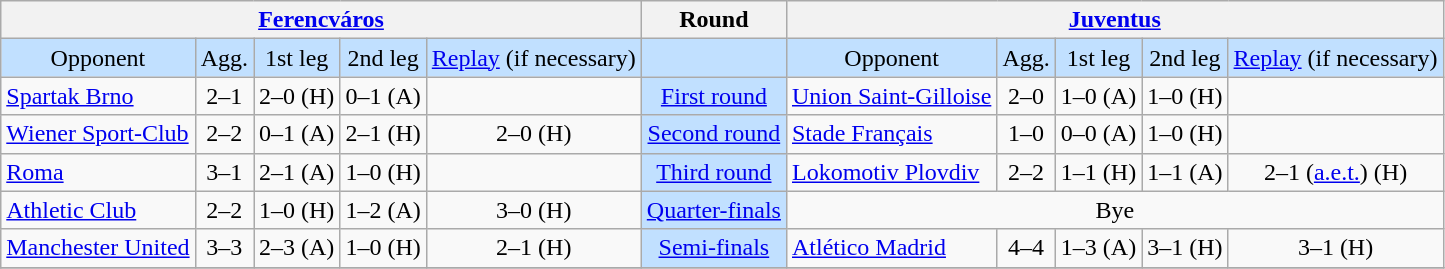<table class="wikitable" style="text-align:center">
<tr>
<th colspan=5><a href='#'>Ferencváros</a></th>
<th>Round</th>
<th colspan=5><a href='#'>Juventus</a></th>
</tr>
<tr style="background:#c1e0ff">
<td>Opponent</td>
<td>Agg.</td>
<td>1st leg</td>
<td>2nd leg</td>
<td><a href='#'>Replay</a> (if necessary)</td>
<td></td>
<td>Opponent</td>
<td>Agg.</td>
<td>1st leg</td>
<td>2nd leg</td>
<td><a href='#'>Replay</a> (if necessary)</td>
</tr>
<tr>
<td align=left> <a href='#'>Spartak Brno</a></td>
<td>2–1</td>
<td>2–0 (H)</td>
<td>0–1 (A)</td>
<td></td>
<td style="background:#c1e0ff;"><a href='#'>First round</a></td>
<td align=left> <a href='#'>Union Saint-Gilloise</a></td>
<td>2–0</td>
<td>1–0 (A)</td>
<td>1–0 (H)</td>
<td></td>
</tr>
<tr>
<td align=left> <a href='#'>Wiener Sport-Club</a></td>
<td>2–2</td>
<td>0–1 (A)</td>
<td>2–1 (H)</td>
<td>2–0 (H)</td>
<td style="background:#c1e0ff;"><a href='#'>Second round</a></td>
<td align=left> <a href='#'>Stade Français</a></td>
<td>1–0</td>
<td>0–0 (A)</td>
<td>1–0 (H)</td>
<td></td>
</tr>
<tr>
<td align=left> <a href='#'>Roma</a></td>
<td>3–1</td>
<td>2–1 (A)</td>
<td>1–0 (H)</td>
<td></td>
<td style="background:#c1e0ff;"><a href='#'>Third round</a></td>
<td align=left> <a href='#'>Lokomotiv Plovdiv</a></td>
<td>2–2</td>
<td>1–1 (H)</td>
<td>1–1 (A)</td>
<td>2–1 (<a href='#'>a.e.t.</a>) (H)</td>
</tr>
<tr>
<td align=left> <a href='#'>Athletic Club</a></td>
<td>2–2</td>
<td>1–0 (H)</td>
<td>1–2 (A)</td>
<td>3–0 (H)</td>
<td style="background:#c1e0ff;"><a href='#'>Quarter-finals</a></td>
<td colspan=5>Bye</td>
</tr>
<tr>
<td align=left> <a href='#'>Manchester United</a></td>
<td>3–3</td>
<td>2–3 (A)</td>
<td>1–0 (H)</td>
<td>2–1 (H)</td>
<td style="background:#c1e0ff;"><a href='#'>Semi-finals</a></td>
<td align=left> <a href='#'>Atlético Madrid</a></td>
<td>4–4</td>
<td>1–3 (A)</td>
<td>3–1 (H)</td>
<td>3–1 (H)</td>
</tr>
<tr>
</tr>
</table>
